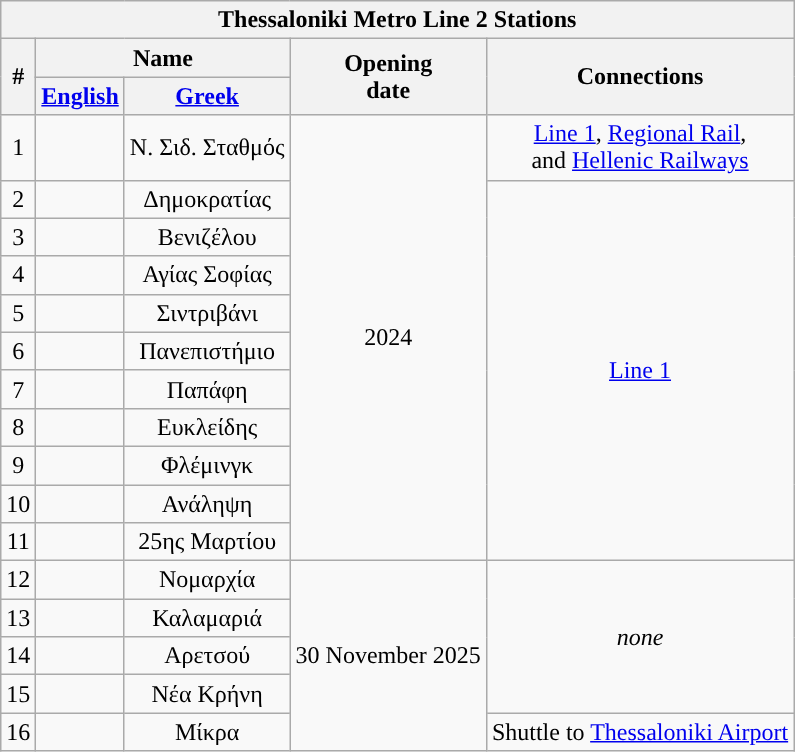<table class="wikitable" style="text-align: center;">
<tr>
<th colspan="5" style="background:#"><span>Thessaloniki Metro Line 2 Stations</span></th>
</tr>
<tr>
<th rowspan="2">#</th>
<th colspan="2">Name</th>
<th rowspan="2">Opening<br>date</th>
<th rowspan="2">Connections</th>
</tr>
<tr>
<th><a href='#'>English</a></th>
<th><a href='#'>Greek</a></th>
</tr>
<tr>
<td>1</td>
<td></td>
<td>Ν. Σιδ. Σταθμός</td>
<td rowspan="11">2024</td>
<td> <a href='#'>Line 1</a>, <a href='#'>Regional Rail</a>,<br>and <a href='#'>Hellenic Railways</a></td>
</tr>
<tr>
<td>2</td>
<td></td>
<td>Δημοκρατίας</td>
<td rowspan="10"> <a href='#'>Line 1</a></td>
</tr>
<tr>
<td>3</td>
<td></td>
<td>Βενιζέλου</td>
</tr>
<tr>
<td>4</td>
<td></td>
<td>Αγίας Σοφίας</td>
</tr>
<tr>
<td>5</td>
<td></td>
<td>Σιντριβάνι</td>
</tr>
<tr>
<td>6</td>
<td></td>
<td>Πανεπιστήμιο</td>
</tr>
<tr>
<td>7</td>
<td></td>
<td>Παπάφη</td>
</tr>
<tr>
<td>8</td>
<td></td>
<td>Ευκλείδης</td>
</tr>
<tr>
<td>9</td>
<td></td>
<td>Φλέμινγκ</td>
</tr>
<tr>
<td>10</td>
<td></td>
<td>Ανάληψη</td>
</tr>
<tr>
<td>11</td>
<td></td>
<td>25ης Μαρτίου</td>
</tr>
<tr>
<td>12</td>
<td></td>
<td>Νομαρχία</td>
<td rowspan="5">30 November 2025</td>
<td rowspan="4"><em>none</em></td>
</tr>
<tr>
<td>13</td>
<td></td>
<td>Καλαμαριά</td>
</tr>
<tr>
<td>14</td>
<td></td>
<td>Aρετσού</td>
</tr>
<tr>
<td>15</td>
<td></td>
<td>Νέα Κρήνη</td>
</tr>
<tr>
<td>16</td>
<td></td>
<td>Μίκρα</td>
<td>Shuttle to <a href='#'>Thessaloniki Airport</a></td>
</tr>
</table>
